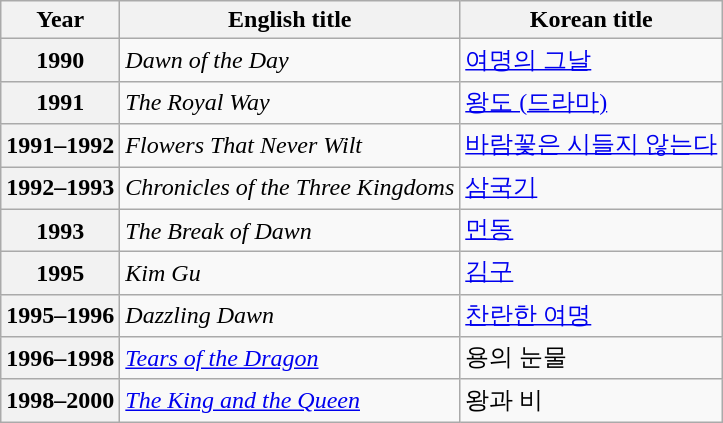<table class="wikitable plainrowheaders">
<tr>
<th scope="col">Year</th>
<th scope="col">English title</th>
<th scope="col">Korean title</th>
</tr>
<tr>
<th scope="row">1990</th>
<td><em>Dawn of the Day</em></td>
<td><a href='#'>여명의 그날</a></td>
</tr>
<tr>
<th scope="row">1991</th>
<td><em>The Royal Way</em></td>
<td><a href='#'>왕도 (드라마)</a></td>
</tr>
<tr>
<th scope="row">1991–1992</th>
<td><em>Flowers That Never Wilt</em></td>
<td><a href='#'>바람꽃은 시들지 않는다</a></td>
</tr>
<tr>
<th scope="row">1992–1993</th>
<td><em>Chronicles of the Three Kingdoms</em></td>
<td><a href='#'>삼국기</a></td>
</tr>
<tr>
<th scope="row">1993</th>
<td><em>The Break of Dawn</em></td>
<td><a href='#'>먼동</a></td>
</tr>
<tr>
<th scope="row">1995</th>
<td><em>Kim Gu</em></td>
<td><a href='#'>김구</a></td>
</tr>
<tr>
<th scope="row">1995–1996</th>
<td><em>Dazzling Dawn</em></td>
<td><a href='#'>찬란한 여명</a></td>
</tr>
<tr>
<th scope="row">1996–1998</th>
<td><em><a href='#'>Tears of the Dragon</a></em></td>
<td>용의 눈물</td>
</tr>
<tr>
<th scope="row">1998–2000</th>
<td><em><a href='#'>The King and the Queen</a></em></td>
<td>왕과 비</td>
</tr>
</table>
